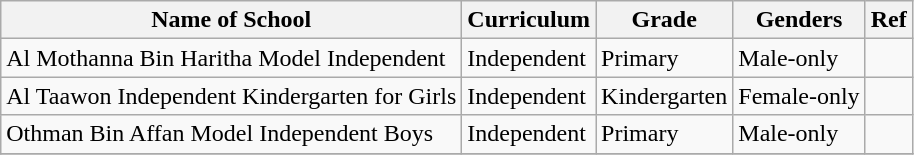<table class="wikitable">
<tr>
<th>Name of School</th>
<th>Curriculum</th>
<th>Grade</th>
<th>Genders</th>
<th>Ref</th>
</tr>
<tr>
<td>Al Mothanna Bin Haritha Model Independent</td>
<td>Independent</td>
<td>Primary</td>
<td>Male-only</td>
<td></td>
</tr>
<tr>
<td>Al Taawon Independent Kindergarten for Girls</td>
<td>Independent</td>
<td>Kindergarten</td>
<td>Female-only</td>
<td></td>
</tr>
<tr>
<td>Othman Bin Affan Model Independent Boys</td>
<td>Independent</td>
<td>Primary</td>
<td>Male-only</td>
<td></td>
</tr>
<tr>
</tr>
</table>
